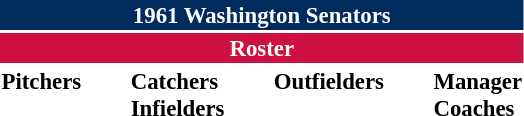<table class="toccolours" style="font-size: 95%;">
<tr>
<th colspan="10" style="background-color: #002B5C; color: #FFFFFF; text-align: center;">1961 Washington Senators</th>
</tr>
<tr>
<td colspan="10" style="background-color: #CE1141; color: #FFFFFF; text-align: center;"><strong>Roster</strong></td>
</tr>
<tr>
<td valign="top"><strong>Pitchers</strong><br>

















</td>
<td width="25px"></td>
<td valign="top"><strong>Catchers</strong><br>



<strong>Infielders</strong>












</td>
<td width="25px"></td>
<td valign="top"><strong>Outfielders</strong><br>




</td>
<td width="25px"></td>
<td valign="top"><strong>Manager</strong><br>
<strong>Coaches</strong>



</td>
</tr>
<tr>
</tr>
</table>
